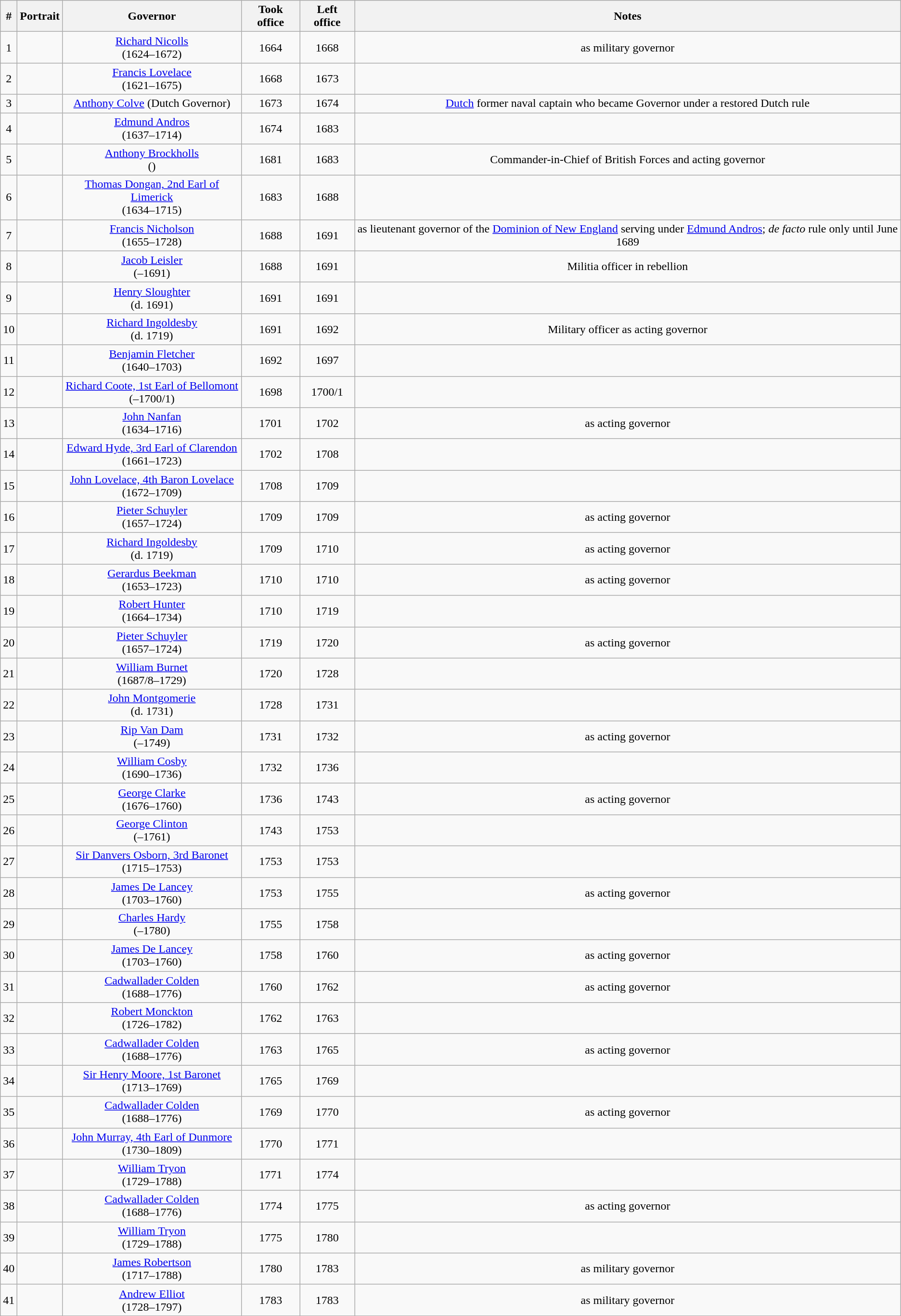<table class="wikitable sortable" style="text-align:center">
<tr>
<th>#</th>
<th>Portrait</th>
<th>Governor</th>
<th>Took office</th>
<th>Left office</th>
<th>Notes</th>
</tr>
<tr>
<td>1</td>
<td></td>
<td><a href='#'>Richard Nicolls</a><br> (1624–1672)</td>
<td>1664</td>
<td>1668</td>
<td>as military governor</td>
</tr>
<tr>
<td>2</td>
<td></td>
<td><a href='#'>Francis Lovelace</a><br>(1621–1675)</td>
<td>1668</td>
<td>1673</td>
<td></td>
</tr>
<tr>
<td>3</td>
<td></td>
<td><a href='#'>Anthony Colve</a> (Dutch Governor)</td>
<td>1673</td>
<td>1674</td>
<td><a href='#'>Dutch</a> former naval captain who became Governor under a restored Dutch rule</td>
</tr>
<tr>
<td>4</td>
<td></td>
<td><a href='#'>Edmund Andros</a><br>(1637–1714)</td>
<td>1674</td>
<td>1683</td>
<td></td>
</tr>
<tr>
<td>5</td>
<td></td>
<td><a href='#'>Anthony Brockholls</a><br>()</td>
<td>1681</td>
<td>1683</td>
<td>Commander-in-Chief of British Forces and acting governor</td>
</tr>
<tr>
<td>6</td>
<td></td>
<td><a href='#'>Thomas Dongan, 2nd Earl of Limerick</a><br>(1634–1715)</td>
<td>1683</td>
<td>1688</td>
<td></td>
</tr>
<tr>
<td>7</td>
<td></td>
<td><a href='#'>Francis Nicholson</a><br>(1655–1728)</td>
<td>1688</td>
<td>1691</td>
<td>as lieutenant governor of the <a href='#'>Dominion of New England</a> serving under <a href='#'>Edmund Andros</a>; <em>de facto</em> rule only until June 1689</td>
</tr>
<tr>
<td>8</td>
<td></td>
<td><a href='#'>Jacob Leisler</a><br>(–1691)</td>
<td>1688</td>
<td>1691</td>
<td>Militia officer in rebellion</td>
</tr>
<tr>
<td>9</td>
<td></td>
<td><a href='#'>Henry Sloughter</a><br>(d. 1691)</td>
<td>1691</td>
<td>1691</td>
<td></td>
</tr>
<tr>
<td>10</td>
<td></td>
<td><a href='#'>Richard Ingoldesby</a><br>(d. 1719)</td>
<td>1691</td>
<td>1692</td>
<td>Military officer as acting governor</td>
</tr>
<tr>
<td>11</td>
<td></td>
<td><a href='#'>Benjamin Fletcher</a><br>(1640–1703)</td>
<td>1692</td>
<td>1697</td>
<td></td>
</tr>
<tr>
<td>12</td>
<td></td>
<td><a href='#'>Richard Coote, 1st Earl of Bellomont</a><br>(–1700/1)</td>
<td>1698</td>
<td>1700/1</td>
<td></td>
</tr>
<tr>
<td>13</td>
<td></td>
<td><a href='#'>John Nanfan</a><br>(1634–1716)</td>
<td>1701</td>
<td>1702</td>
<td>as acting governor</td>
</tr>
<tr>
<td>14</td>
<td></td>
<td><a href='#'>Edward Hyde, 3rd Earl of Clarendon</a><br>(1661–1723)</td>
<td>1702</td>
<td>1708</td>
<td></td>
</tr>
<tr>
<td>15</td>
<td></td>
<td><a href='#'>John Lovelace, 4th Baron Lovelace</a><br>(1672–1709)</td>
<td>1708</td>
<td>1709</td>
<td></td>
</tr>
<tr>
<td>16</td>
<td></td>
<td><a href='#'>Pieter Schuyler</a><br>(1657–1724)</td>
<td>1709</td>
<td>1709</td>
<td>as acting governor</td>
</tr>
<tr>
<td>17</td>
<td></td>
<td><a href='#'>Richard Ingoldesby</a><br>(d. 1719)</td>
<td>1709</td>
<td>1710</td>
<td>as acting governor</td>
</tr>
<tr>
<td>18</td>
<td></td>
<td><a href='#'>Gerardus Beekman</a><br>(1653–1723)</td>
<td>1710</td>
<td>1710</td>
<td>as acting governor</td>
</tr>
<tr>
<td>19</td>
<td></td>
<td><a href='#'>Robert Hunter</a><br>(1664–1734)</td>
<td>1710</td>
<td>1719</td>
<td></td>
</tr>
<tr>
<td>20</td>
<td></td>
<td><a href='#'>Pieter Schuyler</a><br>(1657–1724)</td>
<td>1719</td>
<td>1720</td>
<td>as acting governor</td>
</tr>
<tr>
<td>21</td>
<td></td>
<td><a href='#'>William Burnet</a><br>(1687/8–1729)</td>
<td>1720</td>
<td>1728</td>
<td></td>
</tr>
<tr>
<td>22</td>
<td></td>
<td><a href='#'>John Montgomerie</a><br>(d. 1731)</td>
<td>1728</td>
<td>1731</td>
<td></td>
</tr>
<tr>
<td>23</td>
<td></td>
<td><a href='#'>Rip Van Dam</a><br>(–1749)</td>
<td>1731</td>
<td>1732</td>
<td>as acting governor</td>
</tr>
<tr>
<td>24</td>
<td></td>
<td><a href='#'>William Cosby</a><br>(1690–1736)</td>
<td>1732</td>
<td>1736</td>
<td></td>
</tr>
<tr>
<td>25</td>
<td></td>
<td><a href='#'>George Clarke</a><br>(1676–1760)</td>
<td>1736</td>
<td>1743</td>
<td>as acting governor</td>
</tr>
<tr>
<td>26</td>
<td></td>
<td><a href='#'>George Clinton</a><br>(–1761)</td>
<td>1743</td>
<td>1753</td>
<td></td>
</tr>
<tr>
<td>27</td>
<td></td>
<td><a href='#'>Sir Danvers Osborn, 3rd Baronet</a><br>(1715–1753)</td>
<td>1753</td>
<td>1753</td>
<td></td>
</tr>
<tr>
<td>28</td>
<td></td>
<td><a href='#'>James De Lancey</a><br>(1703–1760)</td>
<td>1753</td>
<td>1755</td>
<td>as acting governor</td>
</tr>
<tr>
<td>29</td>
<td></td>
<td><a href='#'>Charles Hardy</a><br>(–1780)</td>
<td>1755</td>
<td>1758</td>
<td></td>
</tr>
<tr>
<td>30</td>
<td></td>
<td><a href='#'>James De Lancey</a><br>(1703–1760)</td>
<td>1758</td>
<td>1760</td>
<td>as acting governor</td>
</tr>
<tr>
<td>31</td>
<td></td>
<td><a href='#'>Cadwallader Colden</a><br>(1688–1776)</td>
<td>1760</td>
<td>1762</td>
<td>as acting governor</td>
</tr>
<tr>
<td>32</td>
<td></td>
<td><a href='#'>Robert Monckton</a><br>(1726–1782)</td>
<td>1762</td>
<td>1763</td>
<td></td>
</tr>
<tr>
<td>33</td>
<td></td>
<td><a href='#'>Cadwallader Colden</a><br>(1688–1776)</td>
<td>1763</td>
<td>1765</td>
<td>as acting governor</td>
</tr>
<tr>
<td>34</td>
<td></td>
<td><a href='#'>Sir Henry Moore, 1st Baronet</a><br>(1713–1769)</td>
<td>1765</td>
<td>1769</td>
<td></td>
</tr>
<tr>
<td>35</td>
<td></td>
<td><a href='#'>Cadwallader Colden</a><br>(1688–1776)</td>
<td>1769</td>
<td>1770</td>
<td>as acting governor</td>
</tr>
<tr>
<td>36</td>
<td></td>
<td><a href='#'>John Murray, 4th Earl of Dunmore</a><br>(1730–1809)</td>
<td>1770</td>
<td>1771</td>
<td></td>
</tr>
<tr>
<td>37</td>
<td></td>
<td><a href='#'>William Tryon</a><br>(1729–1788)</td>
<td>1771</td>
<td>1774</td>
<td></td>
</tr>
<tr>
<td>38</td>
<td></td>
<td><a href='#'>Cadwallader Colden</a><br>(1688–1776)</td>
<td>1774</td>
<td>1775</td>
<td>as acting governor</td>
</tr>
<tr>
<td>39</td>
<td></td>
<td><a href='#'>William Tryon</a><br>(1729–1788)</td>
<td>1775</td>
<td>1780</td>
<td></td>
</tr>
<tr>
<td>40</td>
<td></td>
<td><a href='#'>James Robertson</a><br>(1717–1788)</td>
<td>1780</td>
<td>1783</td>
<td>as military governor</td>
</tr>
<tr>
<td>41</td>
<td></td>
<td><a href='#'>Andrew Elliot</a><br>(1728–1797)</td>
<td>1783</td>
<td>1783</td>
<td>as military governor</td>
</tr>
</table>
